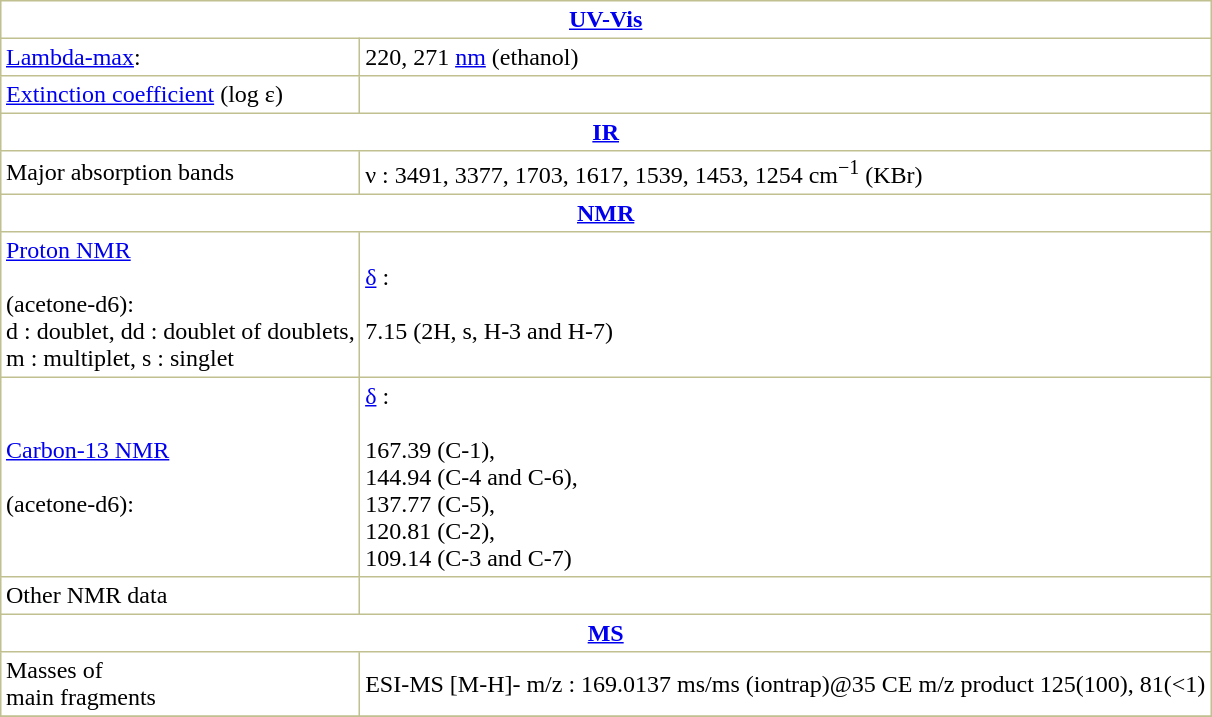<table style="margin: 0 0 0 0.5em; background: #FFFFFF; border-collapse: collapse; border-color: #C0C090;" border="1" cellspacing="0" cellpadding="3">
<tr>
<th colspan="2" ><a href='#'>UV-Vis</a></th>
</tr>
<tr>
<td><a href='#'>Lambda-max</a>:</td>
<td>220, 271 <a href='#'>nm</a> (ethanol)<br></td>
</tr>
<tr>
<td><a href='#'>Extinction coefficient</a> (log ε)</td>
<td></td>
</tr>
<tr>
<th colspan="2" ><a href='#'>IR</a></th>
</tr>
<tr>
<td>Major absorption bands</td>
<td>ν : 3491, 3377, 1703, 1617, 1539, 1453, 1254 cm<sup>−1</sup> (KBr)</td>
</tr>
<tr>
<th colspan="2" ><a href='#'>NMR</a></th>
</tr>
<tr>
<td><a href='#'>Proton NMR</a><br><br>(acetone-d6): 
<br>d : doublet, dd : doublet of doublets,
<br>m : multiplet, s : singlet</td>
<td><a href='#'>δ</a> :<br><br>7.15 (2H, s, H-3 and H-7)</td>
</tr>
<tr>
<td><a href='#'>Carbon-13 NMR</a><br><br>(acetone-d6): </td>
<td><a href='#'>δ</a> :<br><br>167.39 (C-1),<br>
144.94 (C-4 and C-6),<br>
137.77 (C-5),<br>
120.81 (C-2),<br>
109.14 (C-3 and C-7)</td>
</tr>
<tr>
<td>Other NMR data </td>
</tr>
<tr>
<th colspan="2" ><a href='#'>MS</a></th>
</tr>
<tr>
<td>Masses of <br>main fragments</td>
<td>ESI-MS [M-H]- m/z : 169.0137 ms/ms (iontrap)@35 CE m/z product 125(100), 81(<1)</td>
</tr>
<tr>
</tr>
</table>
